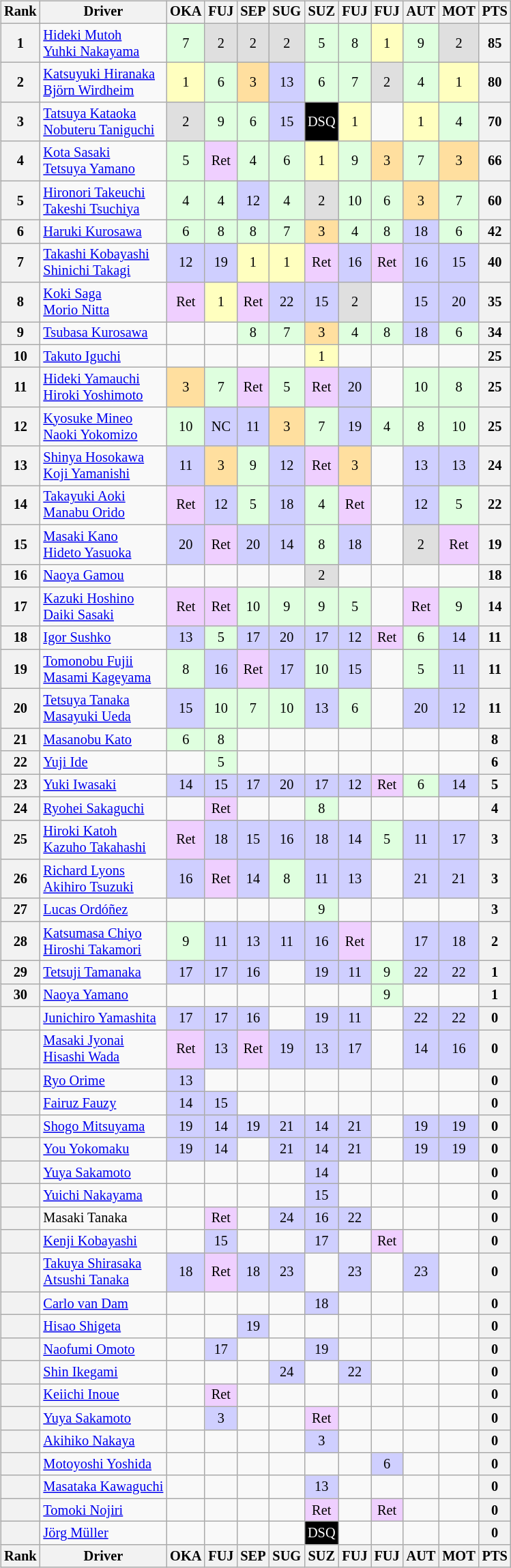<table>
<tr>
<td><br><table class="wikitable" style="font-size:85%; text-align:center">
<tr>
<th>Rank</th>
<th>Driver</th>
<th>OKA<br></th>
<th>FUJ<br></th>
<th>SEP<br></th>
<th>SUG<br></th>
<th>SUZ<br></th>
<th>FUJ<br></th>
<th>FUJ<br></th>
<th>AUT<br></th>
<th>MOT<br></th>
<th>PTS</th>
</tr>
<tr>
<th>1</th>
<td align="left"> <a href='#'>Hideki Mutoh</a><br> <a href='#'>Yuhki Nakayama</a></td>
<td style="background:#dfffdf;">7</td>
<td style="background:#dfdfdf;">2</td>
<td style="background:#dfdfdf;">2</td>
<td style="background:#dfdfdf;">2</td>
<td style="background:#dfffdf;">5</td>
<td style="background:#dfffdf;">8</td>
<td style="background:#ffffbf;">1</td>
<td style="background:#dfffdf;">9</td>
<td style="background:#dfdfdf;">2</td>
<th>85</th>
</tr>
<tr>
<th>2</th>
<td align="left"> <a href='#'>Katsuyuki Hiranaka</a><br> <a href='#'>Björn Wirdheim</a></td>
<td style="background:#ffffbf;">1</td>
<td style="background:#dfffdf;">6</td>
<td style="background:#ffdf9f;">3</td>
<td style="background:#cfcfff;">13</td>
<td style="background:#dfffdf;">6</td>
<td style="background:#dfffdf;">7</td>
<td style="background:#dfdfdf;">2</td>
<td style="background:#dfffdf;">4</td>
<td style="background:#ffffbf;">1</td>
<th>80</th>
</tr>
<tr>
<th>3</th>
<td align="left"> <a href='#'>Tatsuya Kataoka</a><br> <a href='#'>Nobuteru Taniguchi</a></td>
<td style="background:#dfdfdf;">2</td>
<td style="background:#dfffdf;">9</td>
<td style="background:#dfffdf;">6</td>
<td style="background:#cfcfff;">15</td>
<td style="background:#000000; color:white;">DSQ</td>
<td style="background:#ffffbf;">1</td>
<td></td>
<td style="background:#ffffbf;">1</td>
<td style="background:#dfffdf;">4</td>
<th>70</th>
</tr>
<tr>
<th>4</th>
<td align="left"> <a href='#'>Kota Sasaki</a><br> <a href='#'>Tetsuya Yamano</a></td>
<td style="background:#dfffdf;">5</td>
<td style="background:#efcfff;">Ret</td>
<td style="background:#dfffdf;">4</td>
<td style="background:#dfffdf;">6</td>
<td style="background:#ffffbf;">1</td>
<td style="background:#dfffdf;">9</td>
<td style="background:#ffdf9f;">3</td>
<td style="background:#dfffdf;">7</td>
<td style="background:#ffdf9f;">3</td>
<th>66</th>
</tr>
<tr>
<th>5</th>
<td align="left"> <a href='#'>Hironori Takeuchi</a><br> <a href='#'>Takeshi Tsuchiya</a></td>
<td style="background:#dfffdf;">4</td>
<td style="background:#dfffdf;">4</td>
<td style="background:#cfcfff;">12</td>
<td style="background:#dfffdf;">4</td>
<td style="background:#dfdfdf;">2</td>
<td style="background:#dfffdf;">10</td>
<td style="background:#dfffdf;">6</td>
<td style="background:#ffdf9f;">3</td>
<td style="background:#dfffdf;">7</td>
<th>60</th>
</tr>
<tr>
<th>6</th>
<td align="left"> <a href='#'>Haruki Kurosawa</a></td>
<td style="background:#dfffdf;">6</td>
<td style="background:#dfffdf;">8</td>
<td style="background:#dfffdf;">8</td>
<td style="background:#dfffdf;">7</td>
<td style="background:#ffdf9f;">3</td>
<td style="background:#dfffdf;">4</td>
<td style="background:#dfffdf;">8</td>
<td style="background:#cfcfff;">18</td>
<td style="background:#dfffdf;">6</td>
<th>42</th>
</tr>
<tr>
<th>7</th>
<td align="left"> <a href='#'>Takashi Kobayashi</a><br> <a href='#'>Shinichi Takagi</a></td>
<td style="background:#cfcfff;">12</td>
<td style="background:#cfcfff;">19</td>
<td style="background:#ffffbf;">1</td>
<td style="background:#ffffbf;">1</td>
<td style="background:#efcfff;">Ret</td>
<td style="background:#cfcfff;">16</td>
<td style="background:#efcfff;">Ret</td>
<td style="background:#cfcfff;">16</td>
<td style="background:#cfcfff;">15</td>
<th>40</th>
</tr>
<tr>
<th>8</th>
<td align="left"> <a href='#'>Koki Saga</a><br> <a href='#'>Morio Nitta</a></td>
<td style="background:#efcfff;">Ret</td>
<td style="background:#ffffbf;">1</td>
<td style="background:#efcfff;">Ret</td>
<td style="background:#cfcfff;">22</td>
<td style="background:#cfcfff;">15</td>
<td style="background:#dfdfdf;">2</td>
<td></td>
<td style="background:#cfcfff;">15</td>
<td style="background:#cfcfff;">20</td>
<th>35</th>
</tr>
<tr>
<th>9</th>
<td align="left"> <a href='#'>Tsubasa Kurosawa</a></td>
<td></td>
<td></td>
<td style="background:#dfffdf;">8</td>
<td style="background:#dfffdf;">7</td>
<td style="background:#ffdf9f;">3</td>
<td style="background:#dfffdf;">4</td>
<td style="background:#dfffdf;">8</td>
<td style="background:#cfcfff;">18</td>
<td style="background:#dfffdf;">6</td>
<th>34</th>
</tr>
<tr>
<th>10</th>
<td align="left"> <a href='#'>Takuto Iguchi</a></td>
<td></td>
<td></td>
<td></td>
<td></td>
<td style="background:#ffffbf;">1</td>
<td></td>
<td></td>
<td></td>
<td></td>
<th>25</th>
</tr>
<tr>
<th>11</th>
<td align="left"> <a href='#'>Hideki Yamauchi</a><br> <a href='#'>Hiroki Yoshimoto</a></td>
<td style="background:#ffdf9f;">3</td>
<td style="background:#dfffdf;">7</td>
<td style="background:#efcfff;">Ret</td>
<td style="background:#dfffdf;">5</td>
<td style="background:#efcfff;">Ret</td>
<td style="background:#cfcfff;">20</td>
<td></td>
<td style="background:#dfffdf;">10</td>
<td style="background:#dfffdf;">8</td>
<th>25</th>
</tr>
<tr>
<th>12</th>
<td align="left"> <a href='#'>Kyosuke Mineo</a><br> <a href='#'>Naoki Yokomizo</a></td>
<td style="background:#dfffdf;">10</td>
<td style="background:#cfcfff;">NC</td>
<td style="background:#cfcfff;">11</td>
<td style="background:#ffdf9f;">3</td>
<td style="background:#dfffdf;">7</td>
<td style="background:#cfcfff;">19</td>
<td style="background:#dfffdf;">4</td>
<td style="background:#dfffdf;">8</td>
<td style="background:#dfffdf;">10</td>
<th>25</th>
</tr>
<tr>
<th>13</th>
<td align="left"> <a href='#'>Shinya Hosokawa</a><br> <a href='#'>Koji Yamanishi</a></td>
<td style="background:#cfcfff;">11</td>
<td style="background:#ffdf9f;">3</td>
<td style="background:#dfffdf;">9</td>
<td style="background:#cfcfff;">12</td>
<td style="background:#efcfff;">Ret</td>
<td style="background:#ffdf9f;">3</td>
<td></td>
<td style="background:#cfcfff;">13</td>
<td style="background:#cfcfff;">13</td>
<th>24</th>
</tr>
<tr>
<th>14</th>
<td align="left"> <a href='#'>Takayuki Aoki</a><br> <a href='#'>Manabu Orido</a></td>
<td style="background:#efcfff;">Ret</td>
<td style="background:#cfcfff;">12</td>
<td style="background:#dfffdf;">5</td>
<td style="background:#cfcfff;">18</td>
<td style="background:#dfffdf;">4</td>
<td style="background:#efcfff;">Ret</td>
<td></td>
<td style="background:#cfcfff;">12</td>
<td style="background:#dfffdf;">5</td>
<th>22</th>
</tr>
<tr>
<th>15</th>
<td align="left"> <a href='#'>Masaki Kano</a><br> <a href='#'>Hideto Yasuoka</a></td>
<td style="background:#cfcfff;">20</td>
<td style="background:#efcfff;">Ret</td>
<td style="background:#cfcfff;">20</td>
<td style="background:#cfcfff;">14</td>
<td style="background:#dfffdf;">8</td>
<td style="background:#cfcfff;">18</td>
<td></td>
<td style="background:#dfdfdf;">2</td>
<td style="background:#efcfff;">Ret</td>
<th>19</th>
</tr>
<tr>
<th>16</th>
<td align="left"> <a href='#'>Naoya Gamou</a></td>
<td></td>
<td></td>
<td></td>
<td></td>
<td style="background:#dfdfdf;">2</td>
<td></td>
<td></td>
<td></td>
<td></td>
<th>18</th>
</tr>
<tr>
<th>17</th>
<td align="left"> <a href='#'>Kazuki Hoshino</a><br> <a href='#'>Daiki Sasaki</a></td>
<td style="background:#efcfff;">Ret</td>
<td style="background:#efcfff;">Ret</td>
<td style="background:#dfffdf;">10</td>
<td style="background:#dfffdf;">9</td>
<td style="background:#dfffdf;">9</td>
<td style="background:#dfffdf;">5</td>
<td></td>
<td style="background:#efcfff;">Ret</td>
<td style="background:#dfffdf;">9</td>
<th>14</th>
</tr>
<tr>
<th>18</th>
<td align="left"> <a href='#'>Igor Sushko</a></td>
<td style="background:#cfcfff;">13</td>
<td style="background:#dfffdf;">5</td>
<td style="background:#cfcfff;">17</td>
<td style="background:#cfcfff;">20</td>
<td style="background:#cfcfff;">17</td>
<td style="background:#cfcfff;">12</td>
<td style="background:#efcfff;">Ret</td>
<td style="background:#dfffdf;">6</td>
<td style="background:#cfcfff;">14</td>
<th>11</th>
</tr>
<tr>
<th>19</th>
<td align="left"> <a href='#'>Tomonobu Fujii</a><br> <a href='#'>Masami Kageyama</a></td>
<td style="background:#dfffdf;">8</td>
<td style="background:#cfcfff;">16</td>
<td style="background:#efcfff;">Ret</td>
<td style="background:#cfcfff;">17</td>
<td style="background:#dfffdf;">10</td>
<td style="background:#cfcfff;">15</td>
<td></td>
<td style="background:#dfffdf;">5</td>
<td style="background:#cfcfff;">11</td>
<th>11</th>
</tr>
<tr>
<th>20</th>
<td align="left"> <a href='#'>Tetsuya Tanaka</a><br> <a href='#'>Masayuki Ueda</a></td>
<td style="background:#cfcfff;">15</td>
<td style="background:#dfffdf;">10</td>
<td style="background:#dfffdf;">7</td>
<td style="background:#dfffdf;">10</td>
<td style="background:#cfcfff;">13</td>
<td style="background:#dfffdf;">6</td>
<td></td>
<td style="background:#cfcfff;">20</td>
<td style="background:#cfcfff;">12</td>
<th>11</th>
</tr>
<tr>
<th>21</th>
<td align="left"> <a href='#'>Masanobu Kato</a></td>
<td style="background:#dfffdf;">6</td>
<td style="background:#dfffdf;">8</td>
<td></td>
<td></td>
<td></td>
<td></td>
<td></td>
<td></td>
<td></td>
<th>8</th>
</tr>
<tr>
<th>22</th>
<td align="left"> <a href='#'>Yuji Ide</a></td>
<td></td>
<td style="background:#dfffdf;">5</td>
<td></td>
<td></td>
<td></td>
<td></td>
<td></td>
<td></td>
<td></td>
<th>6</th>
</tr>
<tr>
<th>23</th>
<td align="left"> <a href='#'>Yuki Iwasaki</a></td>
<td style="background:#cfcfff;">14</td>
<td style="background:#cfcfff;">15</td>
<td style="background:#cfcfff;">17</td>
<td style="background:#cfcfff;">20</td>
<td style="background:#cfcfff;">17</td>
<td style="background:#cfcfff;">12</td>
<td style="background:#efcfff;">Ret</td>
<td style="background:#dfffdf;">6</td>
<td style="background:#cfcfff;">14</td>
<th>5</th>
</tr>
<tr>
<th>24</th>
<td align="left"> <a href='#'>Ryohei Sakaguchi</a></td>
<td></td>
<td style="background:#efcfff;">Ret</td>
<td></td>
<td></td>
<td style="background:#dfffdf;">8</td>
<td></td>
<td></td>
<td></td>
<td></td>
<th>4</th>
</tr>
<tr>
<th>25</th>
<td align="left"> <a href='#'>Hiroki Katoh</a><br> <a href='#'>Kazuho Takahashi</a></td>
<td style="background:#efcfff;">Ret</td>
<td style="background:#cfcfff;">18</td>
<td style="background:#cfcfff;">15</td>
<td style="background:#cfcfff;">16</td>
<td style="background:#cfcfff;">18</td>
<td style="background:#cfcfff;">14</td>
<td style="background:#dfffdf;">5</td>
<td style="background:#cfcfff;">11</td>
<td style="background:#cfcfff;">17</td>
<th>3</th>
</tr>
<tr>
<th>26</th>
<td align="left"> <a href='#'>Richard Lyons</a><br> <a href='#'>Akihiro Tsuzuki</a></td>
<td style="background:#cfcfff;">16</td>
<td style="background:#efcfff;">Ret</td>
<td style="background:#cfcfff;">14</td>
<td style="background:#dfffdf;">8</td>
<td style="background:#cfcfff;">11</td>
<td style="background:#cfcfff;">13</td>
<td></td>
<td style="background:#cfcfff;">21</td>
<td style="background:#cfcfff;">21</td>
<th>3</th>
</tr>
<tr>
<th>27</th>
<td align="left"> <a href='#'>Lucas Ordóñez</a></td>
<td></td>
<td></td>
<td></td>
<td></td>
<td style="background:#dfffdf;">9</td>
<td></td>
<td></td>
<td></td>
<td></td>
<th>3</th>
</tr>
<tr>
<th>28</th>
<td align="left"> <a href='#'>Katsumasa Chiyo</a><br> <a href='#'>Hiroshi Takamori</a></td>
<td style="background:#dfffdf;">9</td>
<td style="background:#cfcfff;">11</td>
<td style="background:#cfcfff;">13</td>
<td style="background:#cfcfff;">11</td>
<td style="background:#cfcfff;">16</td>
<td style="background:#efcfff;">Ret</td>
<td></td>
<td style="background:#cfcfff;">17</td>
<td style="background:#cfcfff;">18</td>
<th>2</th>
</tr>
<tr>
<th>29</th>
<td align="left"> <a href='#'>Tetsuji Tamanaka</a></td>
<td style="background:#cfcfff;">17</td>
<td style="background:#cfcfff;">17</td>
<td style="background:#cfcfff;">16</td>
<td></td>
<td style="background:#cfcfff;">19</td>
<td style="background:#cfcfff;">11</td>
<td style="background:#dfffdf;">9</td>
<td style="background:#cfcfff;">22</td>
<td style="background:#cfcfff;">22</td>
<th>1</th>
</tr>
<tr>
<th>30</th>
<td align="left"> <a href='#'>Naoya Yamano</a></td>
<td></td>
<td></td>
<td></td>
<td></td>
<td></td>
<td></td>
<td style="background:#dfffdf;">9</td>
<td></td>
<td></td>
<th>1</th>
</tr>
<tr>
<th></th>
<td align="left"> <a href='#'>Junichiro Yamashita</a></td>
<td style="background:#cfcfff;">17</td>
<td style="background:#cfcfff;">17</td>
<td style="background:#cfcfff;">16</td>
<td></td>
<td style="background:#cfcfff;">19</td>
<td style="background:#cfcfff;">11</td>
<td></td>
<td style="background:#cfcfff;">22</td>
<td style="background:#cfcfff;">22</td>
<th>0</th>
</tr>
<tr>
<th></th>
<td align="left"> <a href='#'>Masaki Jyonai</a><br> <a href='#'>Hisashi Wada</a></td>
<td style="background:#efcfff;">Ret</td>
<td style="background:#cfcfff;">13</td>
<td style="background:#efcfff;">Ret</td>
<td style="background:#cfcfff;">19</td>
<td style="background:#cfcfff;">13</td>
<td style="background:#cfcfff;">17</td>
<td></td>
<td style="background:#cfcfff;">14</td>
<td style="background:#cfcfff;">16</td>
<th>0</th>
</tr>
<tr>
<th></th>
<td align="left"> <a href='#'>Ryo Orime</a></td>
<td style="background:#cfcfff;">13</td>
<td></td>
<td></td>
<td></td>
<td></td>
<td></td>
<td></td>
<td></td>
<td></td>
<th>0</th>
</tr>
<tr>
<th></th>
<td align="left"> <a href='#'>Fairuz Fauzy</a></td>
<td style="background:#cfcfff;">14</td>
<td style="background:#cfcfff;">15</td>
<td></td>
<td></td>
<td></td>
<td></td>
<td></td>
<td></td>
<td></td>
<th>0</th>
</tr>
<tr>
<th></th>
<td align="left"> <a href='#'>Shogo Mitsuyama</a></td>
<td style="background:#cfcfff;">19</td>
<td style="background:#cfcfff;">14</td>
<td style="background:#cfcfff;">19</td>
<td style="background:#cfcfff;">21</td>
<td style="background:#cfcfff;">14</td>
<td style="background:#cfcfff;">21</td>
<td></td>
<td style="background:#cfcfff;">19</td>
<td style="background:#cfcfff;">19</td>
<th>0</th>
</tr>
<tr>
<th></th>
<td align="left"> <a href='#'>You Yokomaku</a></td>
<td style="background:#cfcfff;">19</td>
<td style="background:#cfcfff;">14</td>
<td></td>
<td style="background:#cfcfff;">21</td>
<td style="background:#cfcfff;">14</td>
<td style="background:#cfcfff;">21</td>
<td></td>
<td style="background:#cfcfff;">19</td>
<td style="background:#cfcfff;">19</td>
<th>0</th>
</tr>
<tr>
<th></th>
<td align="left"> <a href='#'>Yuya Sakamoto</a></td>
<td></td>
<td></td>
<td></td>
<td></td>
<td style="background:#cfcfff;">14</td>
<td></td>
<td></td>
<td></td>
<td></td>
<th>0</th>
</tr>
<tr>
<th></th>
<td align="left"> <a href='#'>Yuichi Nakayama</a></td>
<td></td>
<td></td>
<td></td>
<td></td>
<td style="background:#cfcfff;">15</td>
<td></td>
<td></td>
<td></td>
<td></td>
<th>0</th>
</tr>
<tr>
<th></th>
<td align="left"> Masaki Tanaka</td>
<td></td>
<td style="background:#efcfff;">Ret</td>
<td></td>
<td style="background:#cfcfff;">24</td>
<td style="background:#cfcfff;">16</td>
<td style="background:#cfcfff;">22</td>
<td></td>
<td></td>
<td></td>
<th>0</th>
</tr>
<tr>
<th></th>
<td align="left"> <a href='#'>Kenji Kobayashi</a></td>
<td></td>
<td style="background:#cfcfff;">15</td>
<td></td>
<td></td>
<td style="background:#cfcfff;">17</td>
<td></td>
<td style="background:#efcfff;">Ret</td>
<td></td>
<td></td>
<th>0</th>
</tr>
<tr>
<th></th>
<td align="left"> <a href='#'>Takuya Shirasaka</a><br> <a href='#'>Atsushi Tanaka</a></td>
<td style="background:#cfcfff;">18</td>
<td style="background:#efcfff;">Ret</td>
<td style="background:#cfcfff;">18</td>
<td style="background:#cfcfff;">23</td>
<td></td>
<td style="background:#cfcfff;">23</td>
<td></td>
<td style="background:#cfcfff;">23</td>
<td></td>
<th>0</th>
</tr>
<tr>
<th></th>
<td align="left"> <a href='#'>Carlo van Dam</a></td>
<td></td>
<td></td>
<td></td>
<td></td>
<td style="background:#cfcfff;">18</td>
<td></td>
<td></td>
<td></td>
<td></td>
<th>0</th>
</tr>
<tr>
<th></th>
<td align="left"> <a href='#'>Hisao Shigeta</a></td>
<td></td>
<td></td>
<td style="background:#cfcfff;">19</td>
<td></td>
<td></td>
<td></td>
<td></td>
<td></td>
<td></td>
<th>0</th>
</tr>
<tr>
<th></th>
<td align="left"> <a href='#'>Naofumi Omoto</a></td>
<td></td>
<td style="background:#cfcfff;">17</td>
<td></td>
<td></td>
<td style="background:#cfcfff;">19</td>
<td></td>
<td></td>
<td></td>
<td></td>
<th>0</th>
</tr>
<tr>
<th></th>
<td align="left"> <a href='#'>Shin Ikegami</a></td>
<td></td>
<td></td>
<td></td>
<td style="background:#cfcfff;">24</td>
<td></td>
<td style="background:#cfcfff;">22</td>
<td></td>
<td></td>
<td></td>
<th>0</th>
</tr>
<tr>
<th></th>
<td align="left"> <a href='#'>Keiichi Inoue</a></td>
<td></td>
<td style="background:#efcfff;">Ret</td>
<td></td>
<td></td>
<td></td>
<td></td>
<td></td>
<td></td>
<td></td>
<th>0</th>
</tr>
<tr>
<th></th>
<td align="left"> <a href='#'>Yuya Sakamoto</a></td>
<td></td>
<td style="background:#cfcfff;">3</td>
<td></td>
<td></td>
<td style="background:#efcfff;">Ret</td>
<td></td>
<td></td>
<td></td>
<td></td>
<th>0</th>
</tr>
<tr>
<th></th>
<td align="left"> <a href='#'>Akihiko Nakaya</a></td>
<td></td>
<td></td>
<td></td>
<td></td>
<td style="background:#cfcfff;">3</td>
<td></td>
<td></td>
<td></td>
<td></td>
<th>0</th>
</tr>
<tr>
<th></th>
<td align="left"> <a href='#'>Motoyoshi Yoshida</a></td>
<td></td>
<td></td>
<td></td>
<td></td>
<td></td>
<td></td>
<td style="background:#cfcfff;">6</td>
<td></td>
<td></td>
<th>0</th>
</tr>
<tr>
<th></th>
<td align="left"> <a href='#'>Masataka Kawaguchi</a></td>
<td></td>
<td></td>
<td></td>
<td></td>
<td style="background:#cfcfff;">13</td>
<td></td>
<td></td>
<td></td>
<td></td>
<th>0</th>
</tr>
<tr>
<th></th>
<td align="left"> <a href='#'>Tomoki Nojiri</a></td>
<td></td>
<td></td>
<td></td>
<td></td>
<td style="background:#efcfff;">Ret</td>
<td></td>
<td style="background:#efcfff;">Ret</td>
<td></td>
<td></td>
<th>0</th>
</tr>
<tr>
<th></th>
<td align="left"> <a href='#'>Jörg Müller</a></td>
<td></td>
<td></td>
<td></td>
<td></td>
<td style="background:#000000; color:white;">DSQ</td>
<td></td>
<td></td>
<td></td>
<td></td>
<th>0</th>
</tr>
<tr>
<th>Rank</th>
<th>Driver</th>
<th>OKA<br></th>
<th>FUJ<br></th>
<th>SEP<br></th>
<th>SUG<br></th>
<th>SUZ<br></th>
<th>FUJ<br></th>
<th>FUJ<br></th>
<th>AUT<br></th>
<th>MOT<br></th>
<th>PTS</th>
</tr>
</table>
</td>
<td valign="top"><br></td>
</tr>
</table>
